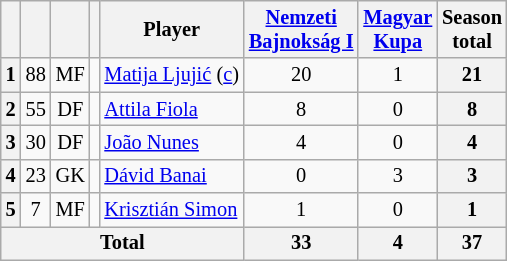<table class="wikitable sortable sticky-header" style="text-align:center; font-size:85%;">
<tr>
<th></th>
<th></th>
<th></th>
<th></th>
<th>Player</th>
<th><a href='#'>Nemzeti<br>Bajnokság I</a></th>
<th><a href='#'>Magyar<br>Kupa</a></th>
<th>Season<br>total</th>
</tr>
<tr>
<th>1</th>
<td>88</td>
<td>MF</td>
<td></td>
<td align="left"><a href='#'>Matija Ljujić</a> (<a href='#'>c</a>)</td>
<td>20</td>
<td>1</td>
<th>21</th>
</tr>
<tr>
<th>2</th>
<td>55</td>
<td>DF</td>
<td></td>
<td align="left"><a href='#'>Attila Fiola</a></td>
<td>8</td>
<td>0</td>
<th>8</th>
</tr>
<tr>
<th>3</th>
<td>30</td>
<td>DF</td>
<td></td>
<td align="left"><a href='#'>João Nunes</a></td>
<td>4</td>
<td>0</td>
<th>4</th>
</tr>
<tr>
<th>4</th>
<td>23</td>
<td>GK</td>
<td></td>
<td align="left"><a href='#'>Dávid Banai</a></td>
<td>0</td>
<td>3</td>
<th>3</th>
</tr>
<tr>
<th>5</th>
<td>7</td>
<td>MF</td>
<td></td>
<td align="left"><a href='#'>Krisztián Simon</a></td>
<td>1</td>
<td>0</td>
<th>1</th>
</tr>
<tr>
<th colspan="5">Total</th>
<th>33</th>
<th>4</th>
<th>37</th>
</tr>
</table>
